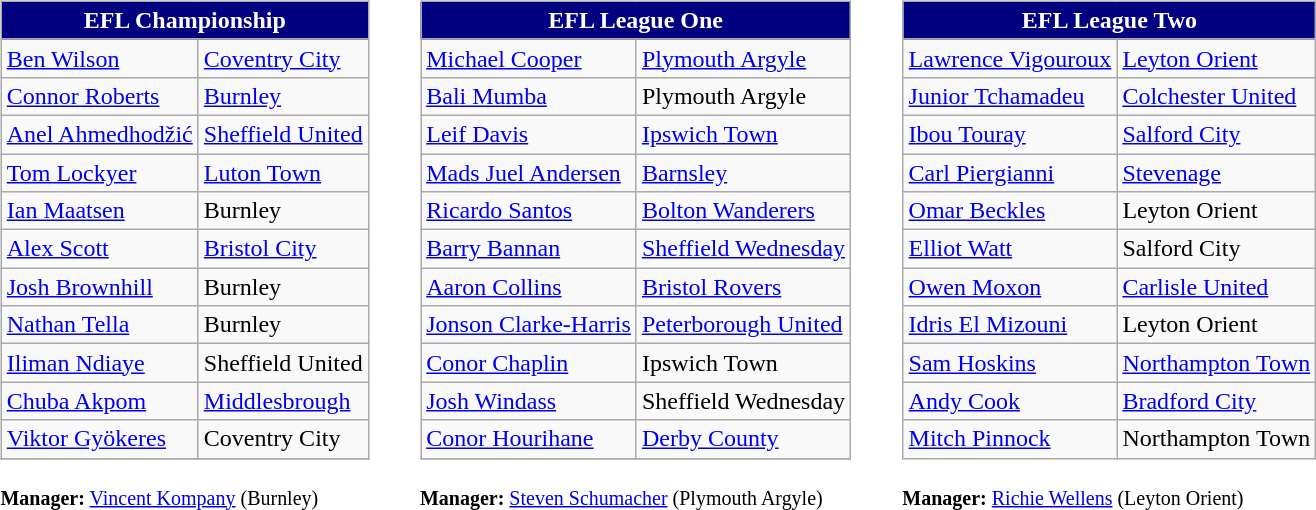<table>
<tr>
<td valign="top"><br><table class="wikitable">
<tr>
<th colspan="2" style="background-color: navy; color: white;">EFL Championship</th>
</tr>
<tr>
<td> <a href='#'>Ben Wilson</a></td>
<td><a href='#'>Coventry City</a></td>
</tr>
<tr>
<td> <a href='#'>Connor Roberts</a></td>
<td><a href='#'>Burnley</a></td>
</tr>
<tr>
<td> <a href='#'>Anel Ahmedhodžić</a></td>
<td><a href='#'>Sheffield United</a></td>
</tr>
<tr>
<td> <a href='#'>Tom Lockyer</a></td>
<td><a href='#'>Luton Town</a></td>
</tr>
<tr>
<td> <a href='#'>Ian Maatsen</a></td>
<td>Burnley</td>
</tr>
<tr>
<td> <a href='#'>Alex Scott</a></td>
<td><a href='#'>Bristol City</a></td>
</tr>
<tr>
<td> <a href='#'>Josh Brownhill</a></td>
<td>Burnley</td>
</tr>
<tr>
<td> <a href='#'>Nathan Tella</a></td>
<td>Burnley</td>
</tr>
<tr>
<td> <a href='#'>Iliman Ndiaye</a></td>
<td>Sheffield United</td>
</tr>
<tr>
<td> <a href='#'>Chuba Akpom</a></td>
<td><a href='#'>Middlesbrough</a></td>
</tr>
<tr>
<td> <a href='#'>Viktor Gyökeres</a></td>
<td>Coventry City</td>
</tr>
<tr>
</tr>
</table>
<small><strong>Manager:</strong>  <a href='#'>Vincent Kompany</a> (Burnley)</small></td>
<td style="width:10px;"> </td>
<td valign="top"><br><table class="wikitable">
<tr>
<th colspan="2" style="background-color: navy; color: white;">EFL League One</th>
</tr>
<tr>
<td> <a href='#'>Michael Cooper</a></td>
<td><a href='#'>Plymouth Argyle</a></td>
</tr>
<tr>
<td> <a href='#'>Bali Mumba</a></td>
<td>Plymouth Argyle</td>
</tr>
<tr>
<td> <a href='#'>Leif Davis</a></td>
<td><a href='#'>Ipswich Town</a></td>
</tr>
<tr>
<td> <a href='#'>Mads Juel Andersen</a></td>
<td><a href='#'>Barnsley</a></td>
</tr>
<tr>
<td> <a href='#'>Ricardo Santos</a></td>
<td><a href='#'>Bolton Wanderers</a></td>
</tr>
<tr>
<td> <a href='#'>Barry Bannan</a></td>
<td><a href='#'>Sheffield Wednesday</a></td>
</tr>
<tr>
<td> <a href='#'>Aaron Collins</a></td>
<td><a href='#'>Bristol Rovers</a></td>
</tr>
<tr>
<td> <a href='#'>Jonson Clarke-Harris</a></td>
<td><a href='#'>Peterborough United</a></td>
</tr>
<tr>
<td> <a href='#'>Conor Chaplin</a></td>
<td>Ipswich Town</td>
</tr>
<tr>
<td> <a href='#'>Josh Windass</a></td>
<td>Sheffield Wednesday</td>
</tr>
<tr>
<td> <a href='#'>Conor Hourihane</a></td>
<td><a href='#'>Derby County</a></td>
</tr>
<tr>
</tr>
</table>
<small><strong>Manager:</strong>  <a href='#'>Steven Schumacher</a> (Plymouth Argyle)</small></td>
<td style="width:10px;"> </td>
<td valign="top"><br><table class="wikitable">
<tr>
<th colspan="2" style="background-color: navy; color: white;">EFL League Two</th>
</tr>
<tr>
<td> <a href='#'>Lawrence Vigouroux</a></td>
<td><a href='#'>Leyton Orient</a></td>
</tr>
<tr>
<td> <a href='#'>Junior Tchamadeu</a></td>
<td><a href='#'>Colchester United</a></td>
</tr>
<tr>
<td> <a href='#'>Ibou Touray</a></td>
<td><a href='#'>Salford City</a></td>
</tr>
<tr>
<td> <a href='#'>Carl Piergianni</a></td>
<td><a href='#'>Stevenage</a></td>
</tr>
<tr>
<td> <a href='#'>Omar Beckles</a></td>
<td>Leyton Orient</td>
</tr>
<tr>
<td> <a href='#'>Elliot Watt</a></td>
<td>Salford City</td>
</tr>
<tr>
<td> <a href='#'>Owen Moxon</a></td>
<td><a href='#'>Carlisle United</a></td>
</tr>
<tr>
<td> <a href='#'>Idris El Mizouni</a></td>
<td>Leyton Orient</td>
</tr>
<tr>
<td> <a href='#'>Sam Hoskins</a></td>
<td><a href='#'>Northampton Town</a></td>
</tr>
<tr>
<td> <a href='#'>Andy Cook</a></td>
<td><a href='#'>Bradford City</a></td>
</tr>
<tr>
<td> <a href='#'>Mitch Pinnock</a></td>
<td>Northampton Town</td>
</tr>
</table>
<small><strong>Manager:</strong>  <a href='#'>Richie Wellens</a> (Leyton Orient)</small></td>
</tr>
</table>
